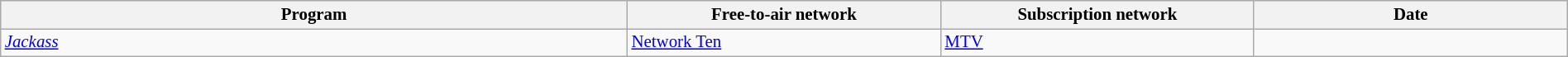<table class="wikitable sortable" width="100%" style="font-size:87%;">
<tr bgcolor="#efefef">
<th width=40%>Program</th>
<th width=20%>Free-to-air network</th>
<th width=20%>Subscription network</th>
<th width=20%>Date</th>
</tr>
<tr>
<td> <em><a href='#'>Jackass</a></em></td>
<td><a href='#'>Network Ten</a></td>
<td><a href='#'>MTV</a></td>
<td></td>
</tr>
</table>
